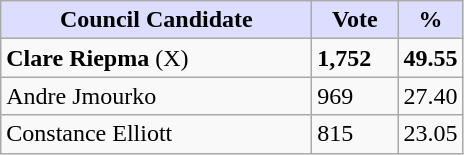<table class="wikitable sortable">
<tr>
<th style="background:#ddf; width:200px;">Council Candidate</th>
<th style="background:#ddf; width:50px;">Vote</th>
<th style="background:#ddf; width:30px;">%</th>
</tr>
<tr>
<td><strong>Clare Riepma</strong> (X)</td>
<td><strong>1,752</strong></td>
<td><strong>49.55</strong></td>
</tr>
<tr>
<td>Andre Jmourko</td>
<td>969</td>
<td>27.40</td>
</tr>
<tr>
<td>Constance Elliott</td>
<td>815</td>
<td>23.05</td>
</tr>
</table>
